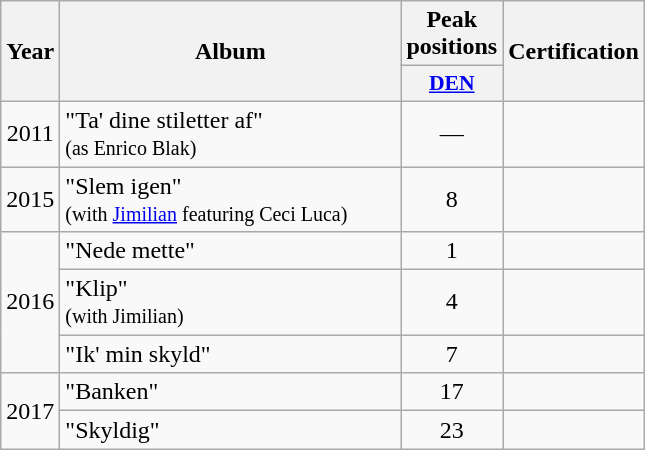<table class="wikitable">
<tr>
<th align="center" rowspan="2" width="10">Year</th>
<th align="center" rowspan="2" width="220">Album</th>
<th align="center" colspan="1" width="20">Peak positions</th>
<th align="center" rowspan="2" width="70">Certification</th>
</tr>
<tr>
<th scope="col" style="width:3em;font-size:90%;"><a href='#'>DEN</a><br></th>
</tr>
<tr>
<td style="text-align:center;">2011</td>
<td>"Ta' dine stiletter af" <br><small>(as Enrico Blak)</small></td>
<td style="text-align:center;">—</td>
<td style="text-align:center;"></td>
</tr>
<tr>
<td style="text-align:center;">2015</td>
<td>"Slem igen" <br><small>(with <a href='#'>Jimilian</a> featuring Ceci Luca)</small></td>
<td style="text-align:center;">8<br></td>
<td style="text-align:center;"></td>
</tr>
<tr>
<td style="text-align:center;" rowspan="3">2016</td>
<td>"Nede mette"</td>
<td style="text-align:center;">1</td>
<td style="text-align:center;"></td>
</tr>
<tr>
<td>"Klip" <br><small>(with Jimilian)</small></td>
<td style="text-align:center;">4</td>
<td style="text-align:center;"></td>
</tr>
<tr>
<td>"Ik' min skyld"</td>
<td style="text-align:center;">7</td>
<td style="text-align:center;"></td>
</tr>
<tr>
<td style="text-align:center;" rowspan="2">2017</td>
<td>"Banken"</td>
<td style="text-align:center;">17</td>
<td style="text-align:center;"></td>
</tr>
<tr>
<td>"Skyldig"</td>
<td style="text-align:center;">23<br></td>
<td style="text-align:center;"></td>
</tr>
</table>
